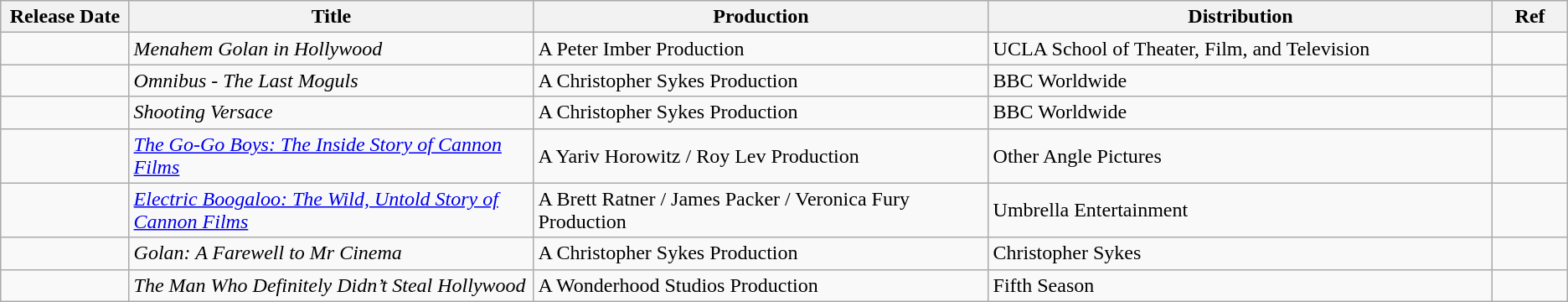<table class="wikitable sortable">
<tr>
<th width="110">Release Date</th>
<th width="400">Title</th>
<th width="450">Production</th>
<th width="500">Distribution</th>
<th width="62" scope="Col" class="unsortable">Ref</th>
</tr>
<tr>
<td style="text-align:right;"></td>
<td><em>Menahem Golan in Hollywood</em> </td>
<td>A Peter Imber Production</td>
<td>UCLA School of Theater, Film, and Television</td>
<td></td>
</tr>
<tr>
<td style="text-align:right;"></td>
<td><em>Omnibus - The Last Moguls</em> </td>
<td>A Christopher Sykes Production</td>
<td>BBC Worldwide</td>
<td></td>
</tr>
<tr>
<td style="text-align:right;"></td>
<td><em>Shooting Versace</em> </td>
<td>A Christopher Sykes Production</td>
<td>BBC Worldwide</td>
<td></td>
</tr>
<tr>
<td style="text-align:right;"></td>
<td><em><a href='#'>The Go-Go Boys: The Inside Story of Cannon Films</a></em> </td>
<td>A Yariv Horowitz / Roy Lev Production</td>
<td>Other Angle Pictures</td>
<td></td>
</tr>
<tr>
<td style="text-align:right;"></td>
<td><em><a href='#'>Electric Boogaloo: The Wild, Untold Story of Cannon Films</a></em> </td>
<td>A Brett Ratner / James Packer / Veronica Fury Production</td>
<td>Umbrella Entertainment</td>
<td></td>
</tr>
<tr>
<td style="text-align:right;"></td>
<td><em>Golan: A Farewell to Mr Cinema</em> </td>
<td>A Christopher Sykes Production</td>
<td>Christopher Sykes</td>
<td></td>
</tr>
<tr>
<td style="text-align:right;"></td>
<td><em>The Man Who Definitely Didn’t Steal Hollywood</em> </td>
<td>A Wonderhood Studios Production</td>
<td>Fifth Season</td>
<td></td>
</tr>
</table>
